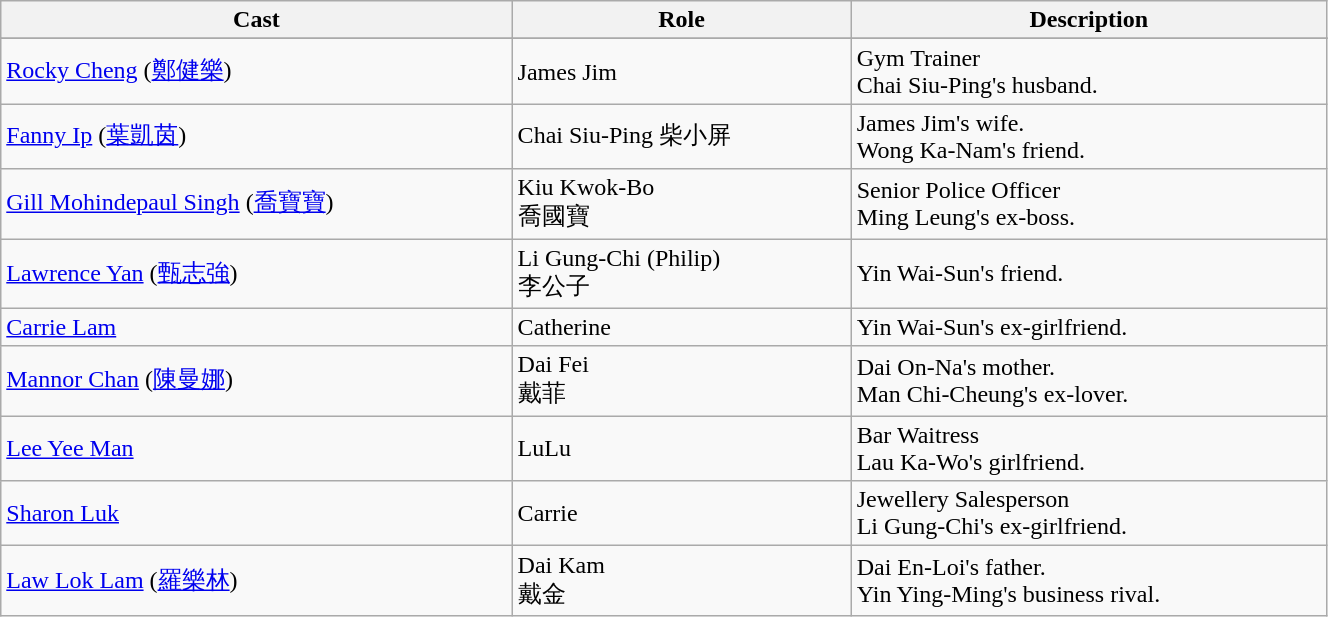<table class="wikitable" width="70%">
<tr>
<th>Cast</th>
<th>Role</th>
<th>Description</th>
</tr>
<tr>
</tr>
<tr>
<td><a href='#'>Rocky Cheng</a> (<a href='#'>鄭健樂</a>)</td>
<td>James Jim</td>
<td>Gym Trainer <br>Chai Siu-Ping's husband.</td>
</tr>
<tr>
<td><a href='#'>Fanny Ip</a> (<a href='#'>葉凱茵</a>)</td>
<td>Chai Siu-Ping 柴小屏</td>
<td>James Jim's wife. <br>Wong Ka-Nam's friend.</td>
</tr>
<tr>
<td><a href='#'>Gill Mohindepaul Singh</a> (<a href='#'>喬寶寶</a>)</td>
<td>Kiu Kwok-Bo <br>喬國寶</td>
<td>Senior Police Officer <br>Ming Leung's ex-boss.</td>
</tr>
<tr>
<td><a href='#'>Lawrence Yan</a> (<a href='#'>甄志強</a>)</td>
<td>Li Gung-Chi (Philip) <br>李公子</td>
<td>Yin Wai-Sun's friend.</td>
</tr>
<tr>
<td><a href='#'>Carrie Lam</a></td>
<td>Catherine</td>
<td>Yin Wai-Sun's ex-girlfriend.</td>
</tr>
<tr>
<td><a href='#'>Mannor Chan</a> (<a href='#'>陳曼娜</a>)</td>
<td>Dai Fei <br>戴菲</td>
<td>Dai On-Na's mother. <br>Man Chi-Cheung's ex-lover.</td>
</tr>
<tr>
<td><a href='#'>Lee Yee Man</a></td>
<td>LuLu</td>
<td>Bar Waitress <br>Lau Ka-Wo's girlfriend.</td>
</tr>
<tr>
<td><a href='#'>Sharon Luk</a></td>
<td>Carrie</td>
<td>Jewellery Salesperson <br>Li Gung-Chi's ex-girlfriend.</td>
</tr>
<tr>
<td><a href='#'>Law Lok Lam</a> (<a href='#'>羅樂林</a>)</td>
<td>Dai Kam <br>戴金</td>
<td>Dai En-Loi's father. <br>Yin Ying-Ming's business rival.</td>
</tr>
</table>
